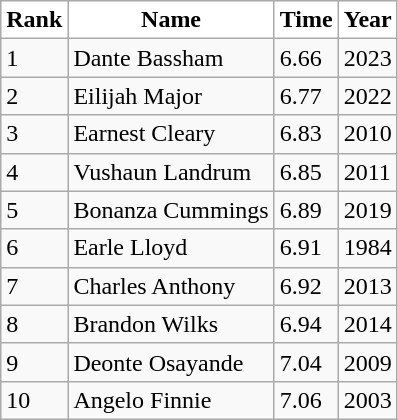<table class="wikitable">
<tr>
<th style="background:white">Rank</th>
<th style="background:white">Name</th>
<th style="background:white">Time</th>
<th style="background:white">Year</th>
</tr>
<tr>
<td>1</td>
<td>Dante Bassham</td>
<td>6.66</td>
<td>2023</td>
</tr>
<tr>
<td>2</td>
<td>Eilijah Major</td>
<td>6.77</td>
<td>2022</td>
</tr>
<tr>
<td>3</td>
<td>Earnest Cleary</td>
<td>6.83</td>
<td>2010</td>
</tr>
<tr>
<td>4</td>
<td>Vushaun  Landrum</td>
<td>6.85</td>
<td>2011</td>
</tr>
<tr>
<td>5</td>
<td>Bonanza Cummings</td>
<td>6.89</td>
<td>2019</td>
</tr>
<tr>
<td>6</td>
<td>Earle Lloyd</td>
<td>6.91</td>
<td>1984</td>
</tr>
<tr>
<td>7</td>
<td>Charles Anthony</td>
<td>6.92</td>
<td>2013</td>
</tr>
<tr>
<td>8</td>
<td>Brandon Wilks</td>
<td>6.94</td>
<td>2014</td>
</tr>
<tr>
<td>9</td>
<td>Deonte Osayande</td>
<td>7.04</td>
<td>2009</td>
</tr>
<tr>
<td>10</td>
<td>Angelo Finnie</td>
<td>7.06</td>
<td>2003</td>
</tr>
</table>
